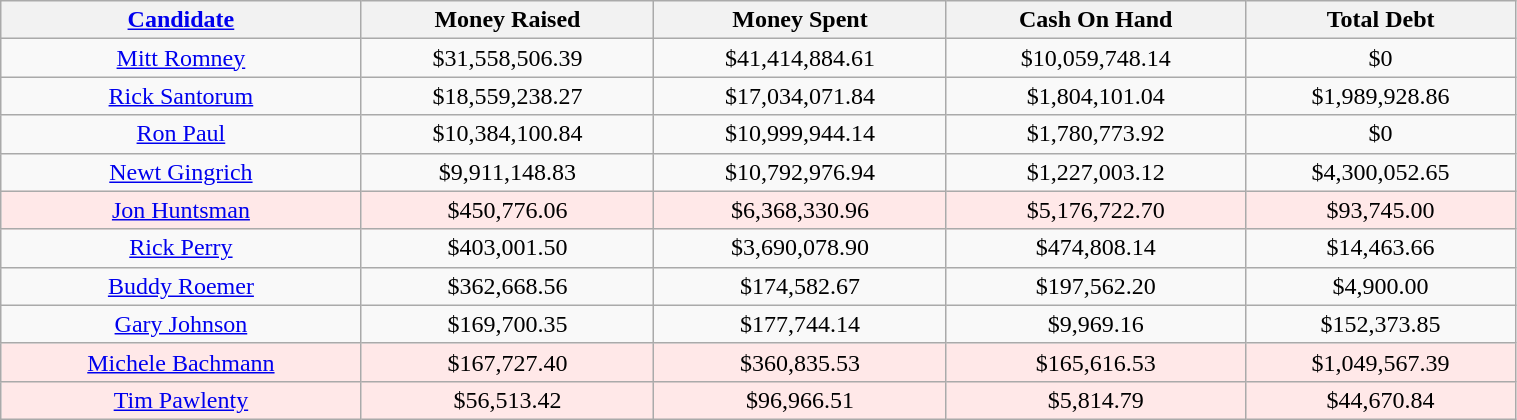<table class="sortable wikitable" style="text-align:center" width=80%>
<tr>
<th><a href='#'>Candidate</a></th>
<th>Money Raised</th>
<th>Money Spent</th>
<th>Cash On Hand</th>
<th>Total Debt</th>
</tr>
<tr>
<td><a href='#'>Mitt Romney</a></td>
<td>$31,558,506.39</td>
<td>$41,414,884.61</td>
<td>$10,059,748.14</td>
<td>$0</td>
</tr>
<tr>
<td><a href='#'>Rick Santorum</a></td>
<td>$18,559,238.27</td>
<td>$17,034,071.84</td>
<td>$1,804,101.04</td>
<td>$1,989,928.86</td>
</tr>
<tr>
<td><a href='#'>Ron Paul</a></td>
<td>$10,384,100.84</td>
<td>$10,999,944.14</td>
<td>$1,780,773.92</td>
<td>$0</td>
</tr>
<tr>
<td><a href='#'>Newt Gingrich</a></td>
<td>$9,911,148.83</td>
<td>$10,792,976.94</td>
<td>$1,227,003.12</td>
<td>$4,300,052.65</td>
</tr>
<tr bgcolor=#FFE8E8>
<td><a href='#'>Jon Huntsman</a></td>
<td>$450,776.06</td>
<td>$6,368,330.96</td>
<td>$5,176,722.70</td>
<td>$93,745.00</td>
</tr>
<tr>
<td><a href='#'>Rick Perry</a></td>
<td>$403,001.50</td>
<td>$3,690,078.90</td>
<td>$474,808.14</td>
<td>$14,463.66</td>
</tr>
<tr>
<td><a href='#'>Buddy Roemer</a></td>
<td>$362,668.56</td>
<td>$174,582.67</td>
<td>$197,562.20</td>
<td>$4,900.00</td>
</tr>
<tr>
<td><a href='#'>Gary Johnson</a></td>
<td>$169,700.35</td>
<td>$177,744.14</td>
<td>$9,969.16</td>
<td>$152,373.85</td>
</tr>
<tr bgcolor=#FFE8E8>
<td><a href='#'>Michele Bachmann</a></td>
<td>$167,727.40</td>
<td>$360,835.53</td>
<td>$165,616.53</td>
<td>$1,049,567.39</td>
</tr>
<tr bgcolor=#FFE8E8>
<td><a href='#'>Tim Pawlenty</a></td>
<td>$56,513.42</td>
<td>$96,966.51</td>
<td>$5,814.79</td>
<td>$44,670.84</td>
</tr>
</table>
